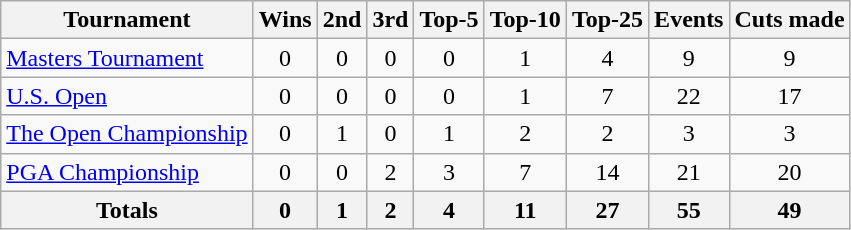<table class=wikitable style=text-align:center>
<tr>
<th>Tournament</th>
<th>Wins</th>
<th>2nd</th>
<th>3rd</th>
<th>Top-5</th>
<th>Top-10</th>
<th>Top-25</th>
<th>Events</th>
<th>Cuts made</th>
</tr>
<tr>
<td align=left><a href='#'>Masters Tournament</a></td>
<td>0</td>
<td>0</td>
<td>0</td>
<td>0</td>
<td>1</td>
<td>4</td>
<td>9</td>
<td>9</td>
</tr>
<tr>
<td align=left><a href='#'>U.S. Open</a></td>
<td>0</td>
<td>0</td>
<td>0</td>
<td>0</td>
<td>1</td>
<td>7</td>
<td>22</td>
<td>17</td>
</tr>
<tr>
<td align=left><a href='#'>The Open Championship</a></td>
<td>0</td>
<td>1</td>
<td>0</td>
<td>1</td>
<td>2</td>
<td>2</td>
<td>3</td>
<td>3</td>
</tr>
<tr>
<td align=left><a href='#'>PGA Championship</a></td>
<td>0</td>
<td>0</td>
<td>2</td>
<td>3</td>
<td>7</td>
<td>14</td>
<td>21</td>
<td>20</td>
</tr>
<tr>
<th>Totals</th>
<th>0</th>
<th>1</th>
<th>2</th>
<th>4</th>
<th>11</th>
<th>27</th>
<th>55</th>
<th>49</th>
</tr>
</table>
